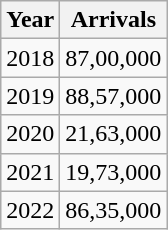<table class="wikitable">
<tr>
<th>Year</th>
<th>Arrivals</th>
</tr>
<tr>
<td>2018</td>
<td>87,00,000</td>
</tr>
<tr>
<td>2019</td>
<td>88,57,000</td>
</tr>
<tr>
<td>2020</td>
<td>21,63,000</td>
</tr>
<tr>
<td>2021</td>
<td>19,73,000</td>
</tr>
<tr>
<td>2022</td>
<td>86,35,000</td>
</tr>
</table>
